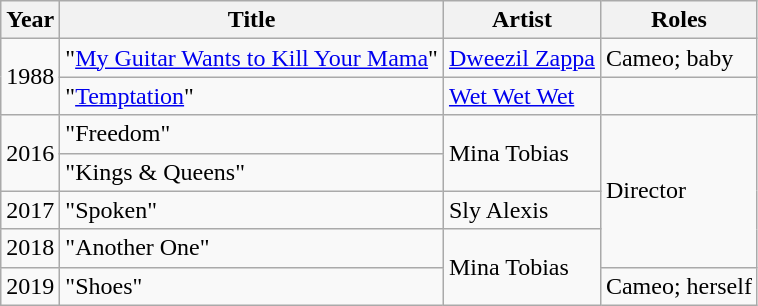<table class="wikitable sortable">
<tr>
<th>Year</th>
<th>Title</th>
<th>Artist</th>
<th class="unsortable">Roles</th>
</tr>
<tr>
<td rowspan=2>1988</td>
<td>"<a href='#'>My Guitar Wants to Kill Your Mama</a>"</td>
<td><a href='#'>Dweezil Zappa</a></td>
<td>Cameo; baby</td>
</tr>
<tr>
<td>"<a href='#'>Temptation</a>"</td>
<td><a href='#'>Wet Wet Wet</a></td>
<td></td>
</tr>
<tr>
<td rowspan=2>2016</td>
<td>"Freedom"</td>
<td rowspan=2>Mina Tobias</td>
<td rowspan="4">Director</td>
</tr>
<tr>
<td>"Kings & Queens"</td>
</tr>
<tr>
<td>2017</td>
<td>"Spoken"</td>
<td>Sly Alexis</td>
</tr>
<tr>
<td>2018</td>
<td>"Another One" </td>
<td rowspan=2>Mina Tobias</td>
</tr>
<tr>
<td>2019</td>
<td>"Shoes"</td>
<td>Cameo; herself</td>
</tr>
</table>
